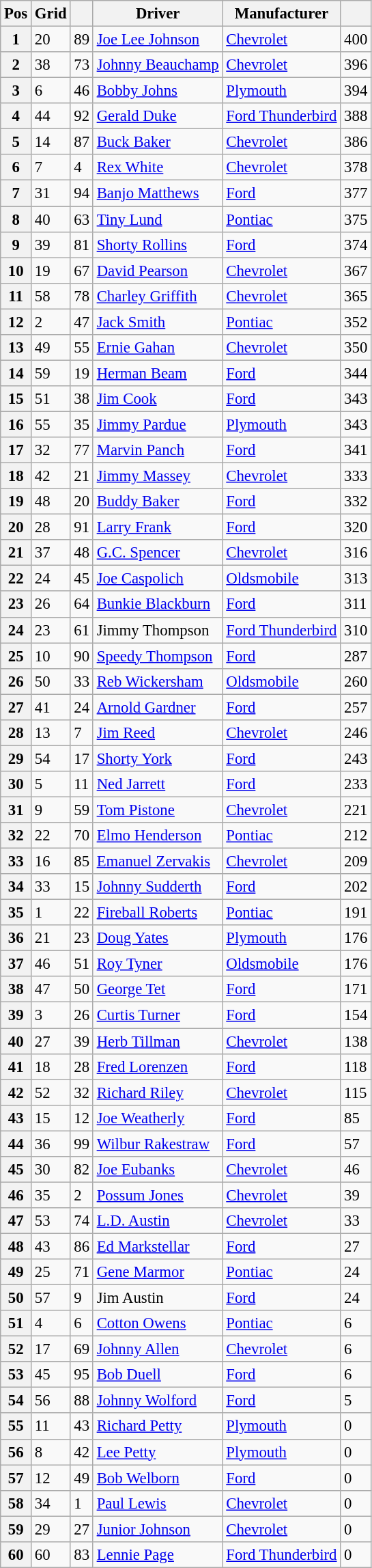<table class="wikitable sortable" style="font-size:95%">
<tr>
<th>Pos</th>
<th>Grid</th>
<th></th>
<th>Driver</th>
<th>Manufacturer</th>
<th></th>
</tr>
<tr>
<th>1</th>
<td>20</td>
<td>89</td>
<td><a href='#'>Joe Lee Johnson</a></td>
<td><a href='#'>Chevrolet</a></td>
<td>400</td>
</tr>
<tr>
<th>2</th>
<td>38</td>
<td>73</td>
<td><a href='#'>Johnny Beauchamp</a></td>
<td><a href='#'>Chevrolet</a></td>
<td>396</td>
</tr>
<tr>
<th>3</th>
<td>6</td>
<td>46</td>
<td><a href='#'>Bobby Johns</a></td>
<td><a href='#'>Plymouth</a></td>
<td>394</td>
</tr>
<tr>
<th>4</th>
<td>44</td>
<td>92</td>
<td><a href='#'>Gerald Duke</a></td>
<td><a href='#'>Ford Thunderbird</a></td>
<td>388</td>
</tr>
<tr>
<th>5</th>
<td>14</td>
<td>87</td>
<td><a href='#'>Buck Baker</a></td>
<td><a href='#'>Chevrolet</a></td>
<td>386</td>
</tr>
<tr>
<th>6</th>
<td>7</td>
<td>4</td>
<td><a href='#'>Rex White</a></td>
<td><a href='#'>Chevrolet</a></td>
<td>378</td>
</tr>
<tr>
<th>7</th>
<td>31</td>
<td>94</td>
<td><a href='#'>Banjo Matthews</a></td>
<td><a href='#'>Ford</a></td>
<td>377</td>
</tr>
<tr>
<th>8</th>
<td>40</td>
<td>63</td>
<td><a href='#'>Tiny Lund</a></td>
<td><a href='#'>Pontiac</a></td>
<td>375</td>
</tr>
<tr>
<th>9</th>
<td>39</td>
<td>81</td>
<td><a href='#'>Shorty Rollins</a></td>
<td><a href='#'>Ford</a></td>
<td>374</td>
</tr>
<tr>
<th>10</th>
<td>19</td>
<td>67</td>
<td><a href='#'>David Pearson</a></td>
<td><a href='#'>Chevrolet</a></td>
<td>367</td>
</tr>
<tr>
<th>11</th>
<td>58</td>
<td>78</td>
<td><a href='#'>Charley Griffith</a></td>
<td><a href='#'>Chevrolet</a></td>
<td>365</td>
</tr>
<tr>
<th>12</th>
<td>2</td>
<td>47</td>
<td><a href='#'>Jack Smith</a></td>
<td><a href='#'>Pontiac</a></td>
<td>352</td>
</tr>
<tr>
<th>13</th>
<td>49</td>
<td>55</td>
<td><a href='#'>Ernie Gahan</a></td>
<td><a href='#'>Chevrolet</a></td>
<td>350</td>
</tr>
<tr>
<th>14</th>
<td>59</td>
<td>19</td>
<td><a href='#'>Herman Beam</a></td>
<td><a href='#'>Ford</a></td>
<td>344</td>
</tr>
<tr>
<th>15</th>
<td>51</td>
<td>38</td>
<td><a href='#'>Jim Cook</a></td>
<td><a href='#'>Ford</a></td>
<td>343</td>
</tr>
<tr>
<th>16</th>
<td>55</td>
<td>35</td>
<td><a href='#'>Jimmy Pardue</a></td>
<td><a href='#'>Plymouth</a></td>
<td>343</td>
</tr>
<tr>
<th>17</th>
<td>32</td>
<td>77</td>
<td><a href='#'>Marvin Panch</a></td>
<td><a href='#'>Ford</a></td>
<td>341</td>
</tr>
<tr>
<th>18</th>
<td>42</td>
<td>21</td>
<td><a href='#'>Jimmy Massey</a></td>
<td><a href='#'>Chevrolet</a></td>
<td>333</td>
</tr>
<tr>
<th>19</th>
<td>48</td>
<td>20</td>
<td><a href='#'>Buddy Baker</a></td>
<td><a href='#'>Ford</a></td>
<td>332</td>
</tr>
<tr>
<th>20</th>
<td>28</td>
<td>91</td>
<td><a href='#'>Larry Frank</a></td>
<td><a href='#'>Ford</a></td>
<td>320</td>
</tr>
<tr>
<th>21</th>
<td>37</td>
<td>48</td>
<td><a href='#'>G.C. Spencer</a></td>
<td><a href='#'>Chevrolet</a></td>
<td>316</td>
</tr>
<tr>
<th>22</th>
<td>24</td>
<td>45</td>
<td><a href='#'>Joe Caspolich</a></td>
<td><a href='#'>Oldsmobile</a></td>
<td>313</td>
</tr>
<tr>
<th>23</th>
<td>26</td>
<td>64</td>
<td><a href='#'>Bunkie Blackburn</a></td>
<td><a href='#'>Ford</a></td>
<td>311</td>
</tr>
<tr>
<th>24</th>
<td>23</td>
<td>61</td>
<td>Jimmy Thompson</td>
<td><a href='#'>Ford Thunderbird</a></td>
<td>310</td>
</tr>
<tr>
<th>25</th>
<td>10</td>
<td>90</td>
<td><a href='#'>Speedy Thompson</a></td>
<td><a href='#'>Ford</a></td>
<td>287</td>
</tr>
<tr>
<th>26</th>
<td>50</td>
<td>33</td>
<td><a href='#'>Reb Wickersham</a></td>
<td><a href='#'>Oldsmobile</a></td>
<td>260</td>
</tr>
<tr>
<th>27</th>
<td>41</td>
<td>24</td>
<td><a href='#'>Arnold Gardner</a></td>
<td><a href='#'>Ford</a></td>
<td>257</td>
</tr>
<tr>
<th>28</th>
<td>13</td>
<td>7</td>
<td><a href='#'>Jim Reed</a></td>
<td><a href='#'>Chevrolet</a></td>
<td>246</td>
</tr>
<tr>
<th>29</th>
<td>54</td>
<td>17</td>
<td><a href='#'>Shorty York</a></td>
<td><a href='#'>Ford</a></td>
<td>243</td>
</tr>
<tr>
<th>30</th>
<td>5</td>
<td>11</td>
<td><a href='#'>Ned Jarrett</a></td>
<td><a href='#'>Ford</a></td>
<td>233</td>
</tr>
<tr>
<th>31</th>
<td>9</td>
<td>59</td>
<td><a href='#'>Tom Pistone</a></td>
<td><a href='#'>Chevrolet</a></td>
<td>221</td>
</tr>
<tr>
<th>32</th>
<td>22</td>
<td>70</td>
<td><a href='#'>Elmo Henderson</a></td>
<td><a href='#'>Pontiac</a></td>
<td>212</td>
</tr>
<tr>
<th>33</th>
<td>16</td>
<td>85</td>
<td><a href='#'>Emanuel Zervakis</a></td>
<td><a href='#'>Chevrolet</a></td>
<td>209</td>
</tr>
<tr>
<th>34</th>
<td>33</td>
<td>15</td>
<td><a href='#'>Johnny Sudderth</a></td>
<td><a href='#'>Ford</a></td>
<td>202</td>
</tr>
<tr>
<th>35</th>
<td>1</td>
<td>22</td>
<td><a href='#'>Fireball Roberts</a></td>
<td><a href='#'>Pontiac</a></td>
<td>191</td>
</tr>
<tr>
<th>36</th>
<td>21</td>
<td>23</td>
<td><a href='#'>Doug Yates</a></td>
<td><a href='#'>Plymouth</a></td>
<td>176</td>
</tr>
<tr>
<th>37</th>
<td>46</td>
<td>51</td>
<td><a href='#'>Roy Tyner</a></td>
<td><a href='#'>Oldsmobile</a></td>
<td>176</td>
</tr>
<tr>
<th>38</th>
<td>47</td>
<td>50</td>
<td><a href='#'>George Tet</a></td>
<td><a href='#'>Ford</a></td>
<td>171</td>
</tr>
<tr>
<th>39</th>
<td>3</td>
<td>26</td>
<td><a href='#'>Curtis Turner</a></td>
<td><a href='#'>Ford</a></td>
<td>154</td>
</tr>
<tr>
<th>40</th>
<td>27</td>
<td>39</td>
<td><a href='#'>Herb Tillman</a></td>
<td><a href='#'>Chevrolet</a></td>
<td>138</td>
</tr>
<tr>
<th>41</th>
<td>18</td>
<td>28</td>
<td><a href='#'>Fred Lorenzen</a></td>
<td><a href='#'>Ford</a></td>
<td>118</td>
</tr>
<tr>
<th>42</th>
<td>52</td>
<td>32</td>
<td><a href='#'>Richard Riley</a></td>
<td><a href='#'>Chevrolet</a></td>
<td>115</td>
</tr>
<tr>
<th>43</th>
<td>15</td>
<td>12</td>
<td><a href='#'>Joe Weatherly</a></td>
<td><a href='#'>Ford</a></td>
<td>85</td>
</tr>
<tr>
<th>44</th>
<td>36</td>
<td>99</td>
<td><a href='#'>Wilbur Rakestraw</a></td>
<td><a href='#'>Ford</a></td>
<td>57</td>
</tr>
<tr>
<th>45</th>
<td>30</td>
<td>82</td>
<td><a href='#'>Joe Eubanks</a></td>
<td><a href='#'>Chevrolet</a></td>
<td>46</td>
</tr>
<tr>
<th>46</th>
<td>35</td>
<td>2</td>
<td><a href='#'>Possum Jones</a></td>
<td><a href='#'>Chevrolet</a></td>
<td>39</td>
</tr>
<tr>
<th>47</th>
<td>53</td>
<td>74</td>
<td><a href='#'>L.D. Austin</a></td>
<td><a href='#'>Chevrolet</a></td>
<td>33</td>
</tr>
<tr>
<th>48</th>
<td>43</td>
<td>86</td>
<td><a href='#'>Ed Markstellar</a></td>
<td><a href='#'>Ford</a></td>
<td>27</td>
</tr>
<tr>
<th>49</th>
<td>25</td>
<td>71</td>
<td><a href='#'>Gene Marmor</a></td>
<td><a href='#'>Pontiac</a></td>
<td>24</td>
</tr>
<tr>
<th>50</th>
<td>57</td>
<td>9</td>
<td>Jim Austin</td>
<td><a href='#'>Ford</a></td>
<td>24</td>
</tr>
<tr>
<th>51</th>
<td>4</td>
<td>6</td>
<td><a href='#'>Cotton Owens</a></td>
<td><a href='#'>Pontiac</a></td>
<td>6</td>
</tr>
<tr>
<th>52</th>
<td>17</td>
<td>69</td>
<td><a href='#'>Johnny Allen</a></td>
<td><a href='#'>Chevrolet</a></td>
<td>6</td>
</tr>
<tr>
<th>53</th>
<td>45</td>
<td>95</td>
<td><a href='#'>Bob Duell</a></td>
<td><a href='#'>Ford</a></td>
<td>6</td>
</tr>
<tr>
<th>54</th>
<td>56</td>
<td>88</td>
<td><a href='#'>Johnny Wolford</a></td>
<td><a href='#'>Ford</a></td>
<td>5</td>
</tr>
<tr>
<th>55</th>
<td>11</td>
<td>43</td>
<td><a href='#'>Richard Petty</a></td>
<td><a href='#'>Plymouth</a></td>
<td>0</td>
</tr>
<tr>
<th>56</th>
<td>8</td>
<td>42</td>
<td><a href='#'>Lee Petty</a></td>
<td><a href='#'>Plymouth</a></td>
<td>0</td>
</tr>
<tr>
<th>57</th>
<td>12</td>
<td>49</td>
<td><a href='#'>Bob Welborn</a></td>
<td><a href='#'>Ford</a></td>
<td>0</td>
</tr>
<tr>
<th>58</th>
<td>34</td>
<td>1</td>
<td><a href='#'>Paul Lewis</a></td>
<td><a href='#'>Chevrolet</a></td>
<td>0</td>
</tr>
<tr>
<th>59</th>
<td>29</td>
<td>27</td>
<td><a href='#'>Junior Johnson</a></td>
<td><a href='#'>Chevrolet</a></td>
<td>0</td>
</tr>
<tr>
<th>60</th>
<td>60</td>
<td>83</td>
<td><a href='#'>Lennie Page</a></td>
<td><a href='#'>Ford Thunderbird</a></td>
<td>0</td>
</tr>
</table>
